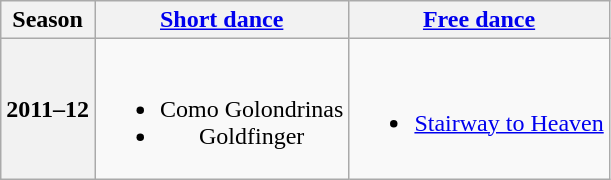<table class="wikitable" style="text-align:center">
<tr>
<th>Season</th>
<th><a href='#'>Short dance</a></th>
<th><a href='#'>Free dance</a></th>
</tr>
<tr>
<th>2011–12 <br> </th>
<td><br><ul><li>Como Golondrinas <br></li><li>Goldfinger <br></li></ul></td>
<td><br><ul><li><a href='#'>Stairway to Heaven</a> <br></li></ul></td>
</tr>
</table>
